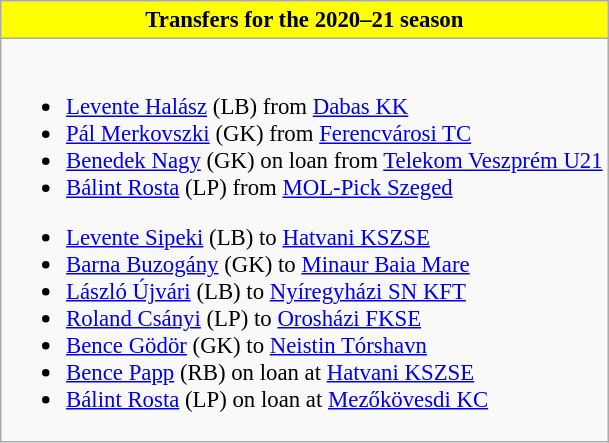<table class="wikitable collapsible collapsed" style="font-size:95%">
<tr>
<th style="color:black; background:yellow"> <strong>Transfers for the 2020–21 season</strong></th>
</tr>
<tr>
<td><br>
<ul><li> <a href='#'>Levente Halász</a> (LB) from  <a href='#'>Dabas KK</a></li><li> <a href='#'>Pál Merkovszki</a> (GK) from  <a href='#'>Ferencvárosi TC</a></li><li> <a href='#'>Benedek Nagy</a> (GK) on loan from  <a href='#'>Telekom Veszprém U21</a></li><li> <a href='#'>Bálint Rosta</a> (LP) from  <a href='#'>MOL-Pick Szeged</a></li></ul><ul><li> <a href='#'>Levente Sipeki</a> (LB) to  <a href='#'>Hatvani KSZSE</a></li><li> <a href='#'>Barna Buzogány</a> (GK) to  <a href='#'>Minaur Baia Mare</a></li><li> <a href='#'>László Újvári</a> (LB) to  <a href='#'>Nyíregyházi SN KFT</a></li><li> <a href='#'>Roland Csányi</a> (LP) to  <a href='#'>Orosházi FKSE</a></li><li> <a href='#'>Bence Gödör</a> (GK) to  <a href='#'>Neistin Tórshavn</a></li><li> <a href='#'>Bence Papp</a> (RB) on loan at  <a href='#'>Hatvani KSZSE</a></li><li> <a href='#'>Bálint Rosta</a> (LP) on loan at  <a href='#'>Mezőkövesdi KC</a></li></ul></td>
</tr>
</table>
